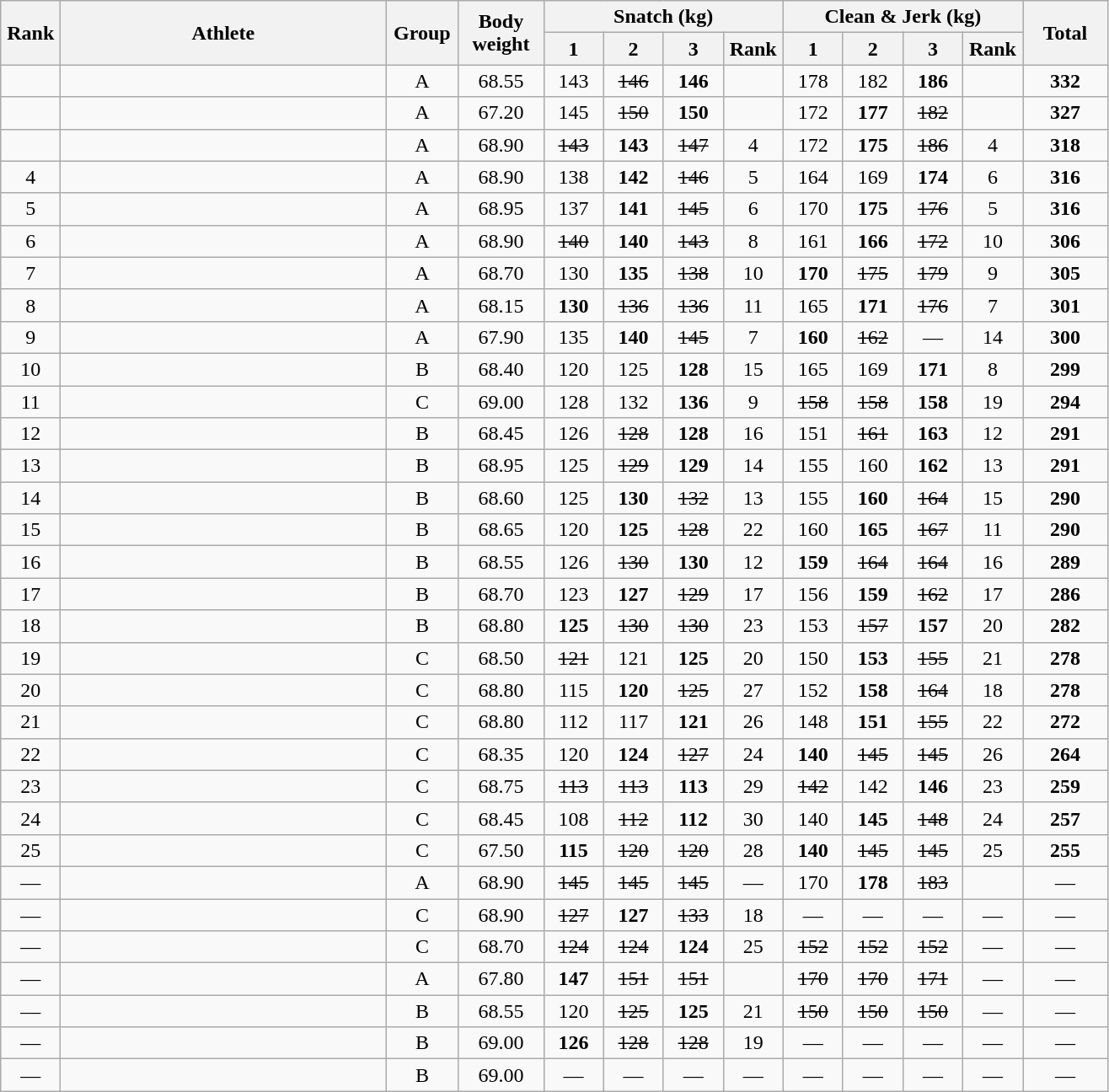<table class = "wikitable" style="text-align:center;">
<tr>
<th rowspan=2 width=40>Rank</th>
<th rowspan=2 width=250>Athlete</th>
<th rowspan=2 width=50>Group</th>
<th rowspan=2 width=60>Body weight</th>
<th colspan=4>Snatch (kg)</th>
<th colspan=4>Clean & Jerk (kg)</th>
<th rowspan=2 width=60>Total</th>
</tr>
<tr>
<th width=40>1</th>
<th width=40>2</th>
<th width=40>3</th>
<th width=40>Rank</th>
<th width=40>1</th>
<th width=40>2</th>
<th width=40>3</th>
<th width=40>Rank</th>
</tr>
<tr>
<td></td>
<td align=left></td>
<td>A</td>
<td>68.55</td>
<td>143</td>
<td><s>146 </s></td>
<td><strong>146</strong></td>
<td></td>
<td>178</td>
<td>182</td>
<td><strong>186</strong></td>
<td></td>
<td><strong>332</strong></td>
</tr>
<tr>
<td></td>
<td align=left></td>
<td>A</td>
<td>67.20</td>
<td>145</td>
<td><s>150 </s></td>
<td><strong>150</strong></td>
<td></td>
<td>172</td>
<td><strong>177</strong></td>
<td><s>182 </s></td>
<td></td>
<td><strong>327</strong></td>
</tr>
<tr>
<td></td>
<td align=left></td>
<td>A</td>
<td>68.90</td>
<td><s>143 </s></td>
<td><strong>143</strong></td>
<td><s>147 </s></td>
<td>4</td>
<td>172</td>
<td><strong>175</strong></td>
<td><s>186 </s></td>
<td>4</td>
<td><strong>318</strong></td>
</tr>
<tr>
<td>4</td>
<td align=left></td>
<td>A</td>
<td>68.90</td>
<td>138</td>
<td><strong>142</strong></td>
<td><s>146 </s></td>
<td>5</td>
<td>164</td>
<td>169</td>
<td><strong>174</strong></td>
<td>6</td>
<td><strong>316</strong></td>
</tr>
<tr>
<td>5</td>
<td align=left></td>
<td>A</td>
<td>68.95</td>
<td>137</td>
<td><strong>141</strong></td>
<td><s>145 </s></td>
<td>6</td>
<td>170</td>
<td><strong>175</strong></td>
<td><s>176 </s></td>
<td>5</td>
<td><strong>316</strong></td>
</tr>
<tr>
<td>6</td>
<td align=left></td>
<td>A</td>
<td>68.90</td>
<td><s>140 </s></td>
<td><strong>140</strong></td>
<td><s>143 </s></td>
<td>8</td>
<td>161</td>
<td><strong>166</strong></td>
<td><s>172 </s></td>
<td>10</td>
<td><strong>306</strong></td>
</tr>
<tr>
<td>7</td>
<td align=left></td>
<td>A</td>
<td>68.70</td>
<td>130</td>
<td><strong>135</strong></td>
<td><s>138 </s></td>
<td>10</td>
<td><strong>170</strong></td>
<td><s>175 </s></td>
<td><s>179 </s></td>
<td>9</td>
<td><strong>305</strong></td>
</tr>
<tr>
<td>8</td>
<td align=left></td>
<td>A</td>
<td>68.15</td>
<td><strong>130</strong></td>
<td><s>136 </s></td>
<td><s>136 </s></td>
<td>11</td>
<td>165</td>
<td><strong>171</strong></td>
<td><s>176 </s></td>
<td>7</td>
<td><strong>301</strong></td>
</tr>
<tr>
<td>9</td>
<td align=left></td>
<td>A</td>
<td>67.90</td>
<td>135</td>
<td><strong>140</strong></td>
<td><s>145 </s></td>
<td>7</td>
<td><strong>160</strong></td>
<td><s>162 </s></td>
<td>—</td>
<td>14</td>
<td><strong>300</strong></td>
</tr>
<tr>
<td>10</td>
<td align=left></td>
<td>B</td>
<td>68.40</td>
<td>120</td>
<td>125</td>
<td><strong>128</strong></td>
<td>15</td>
<td>165</td>
<td>169</td>
<td><strong>171</strong></td>
<td>8</td>
<td><strong>299</strong></td>
</tr>
<tr>
<td>11</td>
<td align=left></td>
<td>C</td>
<td>69.00</td>
<td>128</td>
<td>132</td>
<td><strong>136</strong></td>
<td>9</td>
<td><s>158 </s></td>
<td><s>158 </s></td>
<td><strong>158</strong></td>
<td>19</td>
<td><strong>294</strong></td>
</tr>
<tr>
<td>12</td>
<td align=left></td>
<td>B</td>
<td>68.45</td>
<td>126</td>
<td><s>128 </s></td>
<td><strong>128</strong></td>
<td>16</td>
<td>151</td>
<td><s>161 </s></td>
<td><strong>163</strong></td>
<td>12</td>
<td><strong>291</strong></td>
</tr>
<tr>
<td>13</td>
<td align=left></td>
<td>B</td>
<td>68.95</td>
<td>125</td>
<td><s>129 </s></td>
<td><strong>129</strong></td>
<td>14</td>
<td>155</td>
<td>160</td>
<td><strong>162</strong></td>
<td>13</td>
<td><strong>291</strong></td>
</tr>
<tr>
<td>14</td>
<td align=left></td>
<td>B</td>
<td>68.60</td>
<td>125</td>
<td><strong>130</strong></td>
<td><s>132 </s></td>
<td>13</td>
<td>155</td>
<td><strong>160</strong></td>
<td><s>164 </s></td>
<td>15</td>
<td><strong>290</strong></td>
</tr>
<tr>
<td>15</td>
<td align=left></td>
<td>B</td>
<td>68.65</td>
<td>120</td>
<td><strong>125</strong></td>
<td><s>128 </s></td>
<td>22</td>
<td>160</td>
<td><strong>165</strong></td>
<td><s>167 </s></td>
<td>11</td>
<td><strong>290</strong></td>
</tr>
<tr>
<td>16</td>
<td align=left></td>
<td>B</td>
<td>68.55</td>
<td>126</td>
<td><s>130 </s></td>
<td><strong>130</strong></td>
<td>12</td>
<td><strong>159</strong></td>
<td><s>164 </s></td>
<td><s>164 </s></td>
<td>16</td>
<td><strong>289</strong></td>
</tr>
<tr>
<td>17</td>
<td align=left></td>
<td>B</td>
<td>68.70</td>
<td>123</td>
<td><strong>127</strong></td>
<td><s>129 </s></td>
<td>17</td>
<td>156</td>
<td><strong>159</strong></td>
<td><s>162 </s></td>
<td>17</td>
<td><strong>286</strong></td>
</tr>
<tr>
<td>18</td>
<td align=left></td>
<td>B</td>
<td>68.80</td>
<td><strong>125</strong></td>
<td><s>130 </s></td>
<td><s>130 </s></td>
<td>23</td>
<td>153</td>
<td><s>157 </s></td>
<td><strong>157</strong></td>
<td>20</td>
<td><strong>282</strong></td>
</tr>
<tr>
<td>19</td>
<td align=left></td>
<td>C</td>
<td>68.50</td>
<td><s>121 </s></td>
<td>121</td>
<td><strong>125</strong></td>
<td>20</td>
<td>150</td>
<td><strong>153</strong></td>
<td><s>155 </s></td>
<td>21</td>
<td><strong>278</strong></td>
</tr>
<tr>
<td>20</td>
<td align=left></td>
<td>C</td>
<td>68.80</td>
<td>115</td>
<td><strong>120</strong></td>
<td><s>125 </s></td>
<td>27</td>
<td>152</td>
<td><strong>158</strong></td>
<td><s>164 </s></td>
<td>18</td>
<td><strong>278</strong></td>
</tr>
<tr>
<td>21</td>
<td align=left></td>
<td>C</td>
<td>68.80</td>
<td>112</td>
<td>117</td>
<td><strong>121</strong></td>
<td>26</td>
<td>148</td>
<td><strong>151</strong></td>
<td><s>155 </s></td>
<td>22</td>
<td><strong>272</strong></td>
</tr>
<tr>
<td>22</td>
<td align=left></td>
<td>C</td>
<td>68.35</td>
<td>120</td>
<td><strong>124</strong></td>
<td><s>127 </s></td>
<td>24</td>
<td><strong>140</strong></td>
<td><s>145 </s></td>
<td><s>145 </s></td>
<td>26</td>
<td><strong>264</strong></td>
</tr>
<tr>
<td>23</td>
<td align=left></td>
<td>C</td>
<td>68.75</td>
<td><s>113 </s></td>
<td><s>113 </s></td>
<td><strong>113</strong></td>
<td>29</td>
<td><s>142 </s></td>
<td>142</td>
<td><strong>146</strong></td>
<td>23</td>
<td><strong>259</strong></td>
</tr>
<tr>
<td>24</td>
<td align=left></td>
<td>C</td>
<td>68.45</td>
<td>108</td>
<td><s>112 </s></td>
<td><strong>112</strong></td>
<td>30</td>
<td>140</td>
<td><strong>145</strong></td>
<td><s>148 </s></td>
<td>24</td>
<td><strong>257</strong></td>
</tr>
<tr>
<td>25</td>
<td align=left></td>
<td>C</td>
<td>67.50</td>
<td><strong>115</strong></td>
<td><s>120 </s></td>
<td><s>120 </s></td>
<td>28</td>
<td><strong>140</strong></td>
<td><s>145 </s></td>
<td><s>145 </s></td>
<td>25</td>
<td><strong>255</strong></td>
</tr>
<tr>
<td>—</td>
<td align=left></td>
<td>A</td>
<td>68.90</td>
<td><s>145 </s></td>
<td><s>145 </s></td>
<td><s>145 </s></td>
<td>—</td>
<td>170</td>
<td><strong>178</strong></td>
<td><s>183 </s></td>
<td></td>
<td>—</td>
</tr>
<tr>
<td>—</td>
<td align=left></td>
<td>C</td>
<td>68.90</td>
<td><s>127 </s></td>
<td><strong>127</strong></td>
<td><s>133 </s></td>
<td>18</td>
<td>—</td>
<td>—</td>
<td>—</td>
<td>—</td>
<td>—</td>
</tr>
<tr>
<td>—</td>
<td align=left></td>
<td>C</td>
<td>68.70</td>
<td><s>124 </s></td>
<td><s>124 </s></td>
<td><strong>124</strong></td>
<td>25</td>
<td><s>152 </s></td>
<td><s>152 </s></td>
<td><s>152 </s></td>
<td>—</td>
<td>—</td>
</tr>
<tr>
<td>—</td>
<td align=left></td>
<td>A</td>
<td>67.80</td>
<td><strong>147</strong></td>
<td><s>151 </s></td>
<td><s>151 </s></td>
<td></td>
<td><s>170 </s></td>
<td><s>170 </s></td>
<td><s>171 </s></td>
<td>—</td>
<td>—</td>
</tr>
<tr>
<td>—</td>
<td align=left></td>
<td>B</td>
<td>68.55</td>
<td>120</td>
<td><s>125 </s></td>
<td><strong>125</strong></td>
<td>21</td>
<td><s>150 </s></td>
<td><s>150 </s></td>
<td><s>150 </s></td>
<td>—</td>
<td>—</td>
</tr>
<tr>
<td>—</td>
<td align=left></td>
<td>B</td>
<td>69.00</td>
<td><strong>126</strong></td>
<td><s>128 </s></td>
<td><s>128 </s></td>
<td>19</td>
<td>—</td>
<td>—</td>
<td>—</td>
<td>—</td>
<td>—</td>
</tr>
<tr>
<td>—</td>
<td align=left></td>
<td>B</td>
<td>69.00</td>
<td>—</td>
<td>—</td>
<td>—</td>
<td>—</td>
<td>—</td>
<td>—</td>
<td>—</td>
<td>—</td>
<td>—</td>
</tr>
</table>
